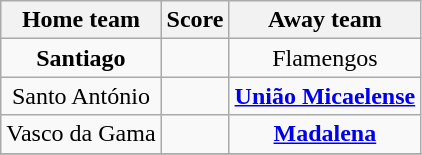<table class="wikitable" style="text-align: center">
<tr>
<th>Home team</th>
<th>Score</th>
<th>Away team</th>
</tr>
<tr>
<td><strong>Santiago</strong> </td>
<td></td>
<td>Flamengos </td>
</tr>
<tr>
<td>Santo António </td>
<td></td>
<td><strong><a href='#'>União Micaelense</a></strong> </td>
</tr>
<tr>
<td>Vasco da Gama </td>
<td></td>
<td><strong><a href='#'>Madalena</a></strong> </td>
</tr>
<tr>
</tr>
</table>
